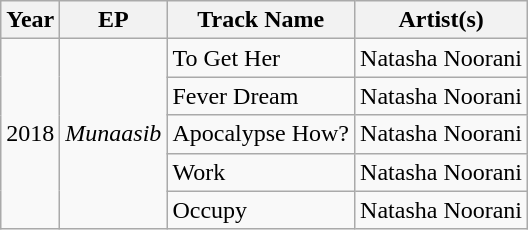<table class="wikitable">
<tr>
<th>Year</th>
<th>EP</th>
<th>Track Name</th>
<th>Artist(s)</th>
</tr>
<tr>
<td rowspan="5">2018</td>
<td rowspan="5"><em>Munaasib</em></td>
<td>To Get Her</td>
<td>Natasha Noorani</td>
</tr>
<tr>
<td>Fever Dream</td>
<td>Natasha Noorani</td>
</tr>
<tr>
<td>Apocalypse How?</td>
<td>Natasha Noorani</td>
</tr>
<tr>
<td>Work</td>
<td>Natasha Noorani</td>
</tr>
<tr>
<td>Occupy</td>
<td>Natasha Noorani</td>
</tr>
</table>
